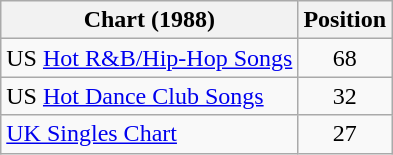<table class="wikitable sortable" style="text-align:center;">
<tr>
<th>Chart (1988)</th>
<th>Position</th>
</tr>
<tr>
<td align="left">US <a href='#'>Hot R&B/Hip-Hop Songs</a></td>
<td>68</td>
</tr>
<tr>
<td align="left">US <a href='#'>Hot Dance Club Songs</a></td>
<td>32</td>
</tr>
<tr>
<td align="left"><a href='#'>UK Singles Chart</a></td>
<td>27</td>
</tr>
</table>
